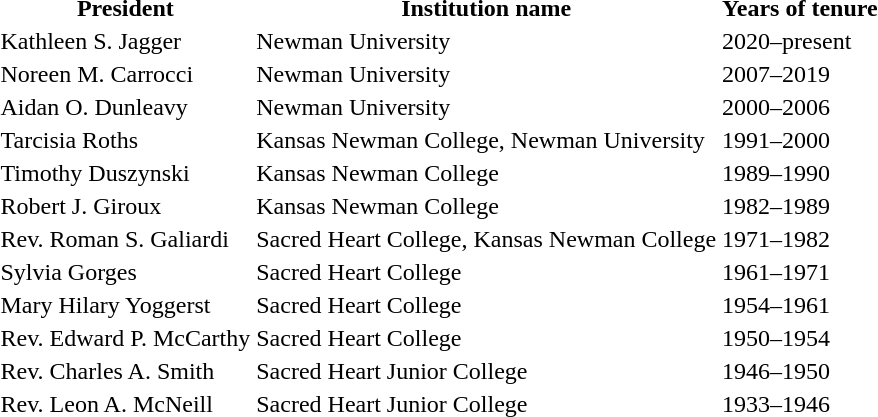<table>
<tr>
<th>President</th>
<th>Institution name</th>
<th>Years of tenure</th>
</tr>
<tr>
<td>Kathleen S. Jagger</td>
<td>Newman University</td>
<td>2020–present</td>
</tr>
<tr>
<td>Noreen M. Carrocci</td>
<td>Newman University</td>
<td>2007–2019</td>
</tr>
<tr>
<td>Aidan O. Dunleavy</td>
<td>Newman University</td>
<td>2000–2006</td>
</tr>
<tr>
<td>Tarcisia Roths</td>
<td>Kansas Newman College, Newman University</td>
<td>1991–2000</td>
</tr>
<tr>
<td>Timothy Duszynski</td>
<td>Kansas Newman College</td>
<td>1989–1990</td>
</tr>
<tr>
<td>Robert J. Giroux</td>
<td>Kansas Newman College</td>
<td>1982–1989</td>
</tr>
<tr>
<td>Rev. Roman S. Galiardi</td>
<td>Sacred Heart College, Kansas Newman College</td>
<td>1971–1982</td>
</tr>
<tr>
<td>Sylvia Gorges</td>
<td>Sacred Heart College</td>
<td>1961–1971</td>
</tr>
<tr>
<td>Mary Hilary Yoggerst</td>
<td>Sacred Heart College</td>
<td>1954–1961</td>
</tr>
<tr>
<td>Rev. Edward P. McCarthy</td>
<td>Sacred Heart College</td>
<td>1950–1954</td>
</tr>
<tr>
<td>Rev. Charles A. Smith</td>
<td>Sacred Heart Junior College</td>
<td>1946–1950</td>
</tr>
<tr>
<td>Rev. Leon A. McNeill</td>
<td>Sacred Heart Junior College</td>
<td>1933–1946</td>
</tr>
</table>
